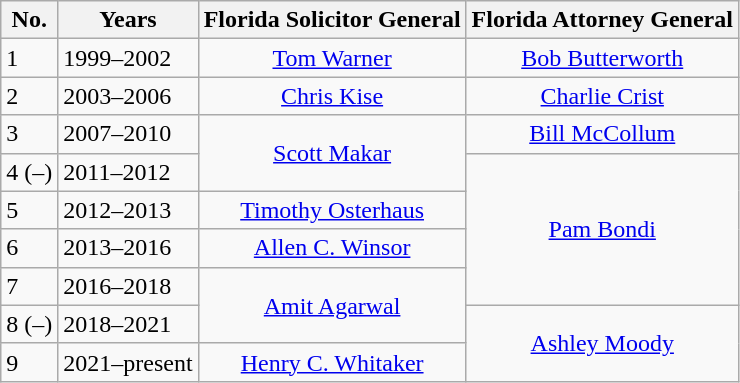<table class="wikitable">
<tr>
<th>No.</th>
<th>Years</th>
<th>Florida Solicitor General</th>
<th>Florida Attorney General</th>
</tr>
<tr>
<td>1</td>
<td>1999–2002</td>
<td align=center><a href='#'>Tom Warner</a></td>
<td align=center><a href='#'>Bob Butterworth</a></td>
</tr>
<tr>
<td>2</td>
<td>2003–2006</td>
<td align=center><a href='#'>Chris Kise</a></td>
<td align=center><a href='#'>Charlie Crist</a></td>
</tr>
<tr>
<td>3</td>
<td>2007–2010</td>
<td rowspan = "2" align=center><a href='#'>Scott Makar</a></td>
<td align=center><a href='#'>Bill McCollum</a></td>
</tr>
<tr>
<td>4 (–)</td>
<td>2011–2012</td>
<td rowspan="4" align=center><a href='#'>Pam Bondi</a></td>
</tr>
<tr>
<td>5</td>
<td>2012–2013</td>
<td align=center><a href='#'>Timothy Osterhaus</a></td>
</tr>
<tr>
<td>6</td>
<td>2013–2016</td>
<td align=center><a href='#'>Allen C. Winsor</a></td>
</tr>
<tr>
<td>7</td>
<td>2016–2018</td>
<td rowspan="2" align="center"><a href='#'>Amit Agarwal</a></td>
</tr>
<tr>
<td>8 (–)</td>
<td>2018–2021</td>
<td rowspan="2" align="center"><a href='#'>Ashley Moody</a></td>
</tr>
<tr>
<td>9</td>
<td>2021–present</td>
<td align=center><a href='#'>Henry C. Whitaker</a></td>
</tr>
</table>
